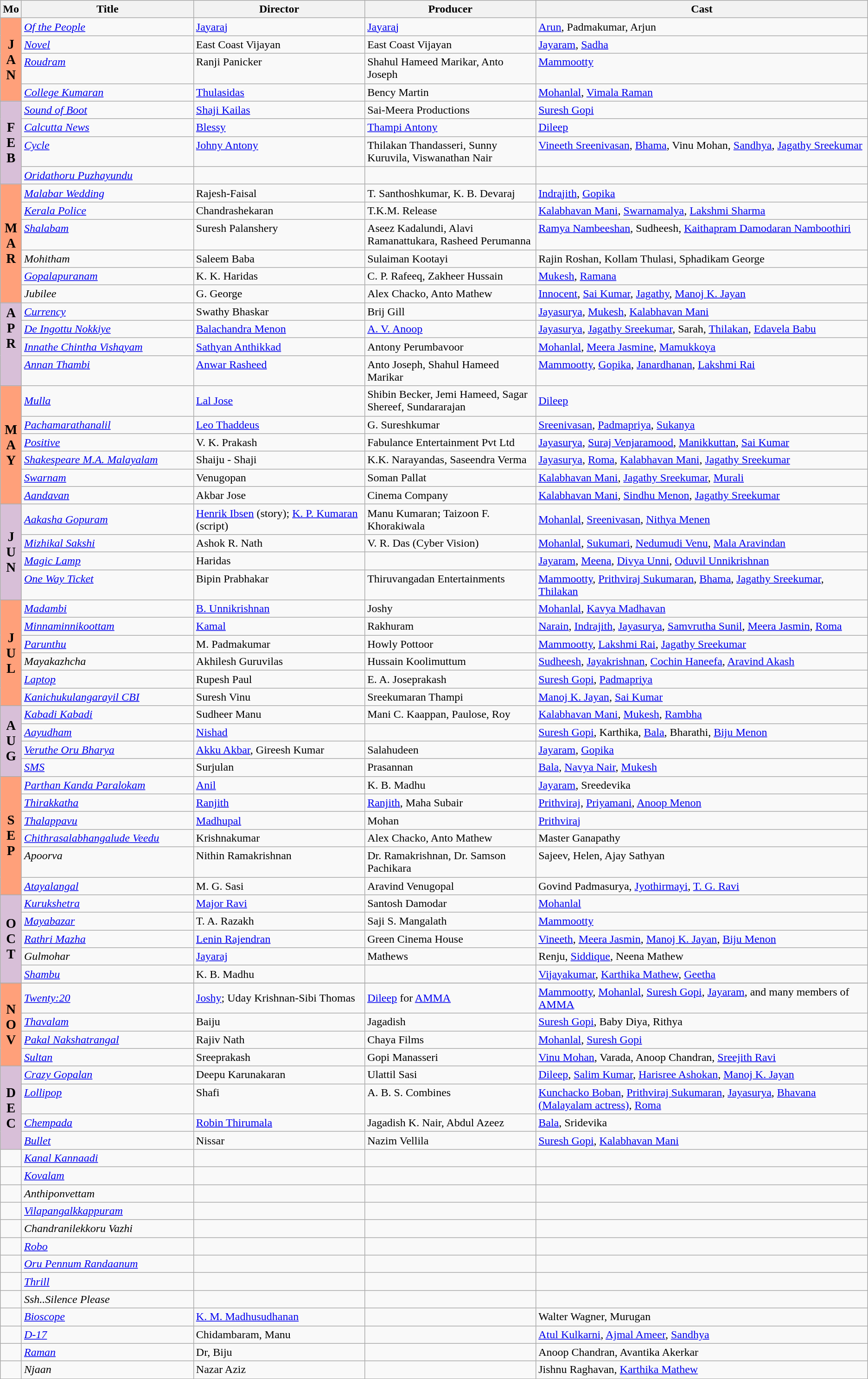<table class="wikitable">
<tr>
<th style="width:1%;">Mo</th>
<th style="width:20%;">Title</th>
<th style="width:20%;">Director</th>
<th style="width:20%;">Producer</th>
<th style="width:40%;">Cast</th>
</tr>
<tr January!>
<td rowspan="4"   style="text-align:center; background:#ffa07a; textcolor:#000;"><big> <strong>J<br>A<br>N</strong></big></td>
<td><em><a href='#'>Of the People</a></em></td>
<td><a href='#'>Jayaraj</a></td>
<td><a href='#'>Jayaraj</a></td>
<td><a href='#'>Arun</a>, Padmakumar, Arjun</td>
</tr>
<tr valign="top">
<td><em><a href='#'>Novel</a></em></td>
<td>East Coast Vijayan</td>
<td>East Coast Vijayan</td>
<td><a href='#'>Jayaram</a>, <a href='#'>Sadha</a></td>
</tr>
<tr valign="top">
<td><em><a href='#'>Roudram</a></em></td>
<td>Ranji Panicker</td>
<td>Shahul Hameed Marikar, Anto Joseph</td>
<td><a href='#'>Mammootty</a></td>
</tr>
<tr valign="top">
<td><em><a href='#'>College Kumaran</a></em></td>
<td><a href='#'>Thulasidas</a></td>
<td>Bency Martin</td>
<td><a href='#'>Mohanlal</a>, <a href='#'>Vimala Raman</a></td>
</tr>
<tr February!>
<td rowspan="4"   style="text-align:center; background:thistle; textcolor:#000;"><big> <strong>F<br>E<br>B</strong></big></td>
<td><em><a href='#'>Sound of Boot</a></em></td>
<td><a href='#'>Shaji Kailas</a></td>
<td>Sai-Meera Productions</td>
<td><a href='#'>Suresh Gopi</a></td>
</tr>
<tr valign="top">
<td><em><a href='#'>Calcutta News</a></em></td>
<td><a href='#'>Blessy</a></td>
<td><a href='#'>Thampi Antony</a></td>
<td><a href='#'>Dileep</a></td>
</tr>
<tr valign="top">
<td><em><a href='#'>Cycle</a></em></td>
<td><a href='#'>Johny Antony</a></td>
<td>Thilakan Thandasseri, Sunny Kuruvila, Viswanathan Nair</td>
<td><a href='#'>Vineeth Sreenivasan</a>, <a href='#'>Bhama</a>, Vinu Mohan, <a href='#'>Sandhya</a>, <a href='#'>Jagathy Sreekumar</a></td>
</tr>
<tr>
<td><em><a href='#'>Oridathoru Puzhayundu</a></em></td>
<td></td>
<td></td>
<td></td>
</tr>
<tr March!>
<td rowspan="6" style="text-align:center; background:#ffa07a; textcolor:#000;"><big> <strong>M<br>A<br>R</strong></big></td>
<td><em><a href='#'>Malabar Wedding</a></em></td>
<td>Rajesh-Faisal</td>
<td>T. Santhoshkumar, K. B. Devaraj</td>
<td><a href='#'>Indrajith</a>, <a href='#'>Gopika</a></td>
</tr>
<tr valign="top">
<td><em><a href='#'>Kerala Police</a></em></td>
<td>Chandrashekaran</td>
<td>T.K.M. Release</td>
<td><a href='#'>Kalabhavan Mani</a>, <a href='#'>Swarnamalya</a>, <a href='#'>Lakshmi Sharma</a></td>
</tr>
<tr valign="top">
<td><em><a href='#'>Shalabam</a></em></td>
<td>Suresh Palanshery</td>
<td>Aseez Kadalundi, Alavi Ramanattukara, Rasheed Perumanna</td>
<td><a href='#'>Ramya Nambeeshan</a>, Sudheesh, <a href='#'>Kaithapram Damodaran Namboothiri</a></td>
</tr>
<tr valign="top">
<td><em>Mohitham</em></td>
<td>Saleem Baba</td>
<td>Sulaiman Kootayi</td>
<td>Rajin Roshan, Kollam Thulasi, Sphadikam George</td>
</tr>
<tr valign="top">
<td><em><a href='#'>Gopalapuranam</a></em></td>
<td>K. K. Haridas</td>
<td>C. P. Rafeeq, Zakheer Hussain</td>
<td><a href='#'>Mukesh</a>, <a href='#'>Ramana</a></td>
</tr>
<tr valign="top">
<td><em>Jubilee</em></td>
<td>G. George</td>
<td>Alex Chacko, Anto Mathew</td>
<td><a href='#'>Innocent</a>, <a href='#'>Sai Kumar</a>, <a href='#'>Jagathy</a>, <a href='#'>Manoj K. Jayan</a></td>
</tr>
<tr valign="top">
<td rowspan="4" style="text-align:center; background:thistle; textcolor:#000;"><big> <strong>A<br>P<br>R</strong></big></td>
<td><em><a href='#'>Currency</a></em></td>
<td>Swathy Bhaskar</td>
<td>Brij Gill</td>
<td><a href='#'>Jayasurya</a>, <a href='#'>Mukesh</a>, <a href='#'>Kalabhavan Mani</a></td>
</tr>
<tr valign="top">
<td><em><a href='#'>De Ingottu Nokkiye</a></em></td>
<td><a href='#'>Balachandra Menon</a></td>
<td><a href='#'>A. V. Anoop</a></td>
<td><a href='#'>Jayasurya</a>, <a href='#'>Jagathy Sreekumar</a>, Sarah, <a href='#'>Thilakan</a>, <a href='#'>Edavela Babu</a></td>
</tr>
<tr valign="top">
<td><em><a href='#'>Innathe Chintha Vishayam</a></em></td>
<td><a href='#'>Sathyan Anthikkad</a></td>
<td>Antony Perumbavoor</td>
<td><a href='#'>Mohanlal</a>, <a href='#'>Meera Jasmine</a>, <a href='#'>Mamukkoya</a></td>
</tr>
<tr valign="top">
<td><em><a href='#'>Annan Thambi</a></em></td>
<td><a href='#'>Anwar Rasheed</a></td>
<td>Anto Joseph, Shahul Hameed Marikar</td>
<td><a href='#'>Mammootty</a>, <a href='#'>Gopika</a>, <a href='#'>Janardhanan</a>, <a href='#'>Lakshmi Rai</a></td>
</tr>
<tr May!>
<td rowspan="6"   style="text-align:center; background:#ffa07a; textcolor:#000;"><big> <strong>M<br>A<br>Y</strong></big></td>
<td><em><a href='#'>Mulla</a></em></td>
<td><a href='#'>Lal Jose</a></td>
<td>Shibin Becker, Jemi Hameed, Sagar Shereef, Sundararajan</td>
<td><a href='#'>Dileep</a></td>
</tr>
<tr valign="top">
<td><em><a href='#'>Pachamarathanalil</a></em></td>
<td><a href='#'>Leo Thaddeus</a></td>
<td>G. Sureshkumar</td>
<td><a href='#'>Sreenivasan</a>, <a href='#'>Padmapriya</a>, <a href='#'>Sukanya</a></td>
</tr>
<tr valign="top">
<td><em><a href='#'>Positive</a></em></td>
<td>V. K. Prakash</td>
<td>Fabulance Entertainment Pvt Ltd</td>
<td><a href='#'>Jayasurya</a>, <a href='#'>Suraj Venjaramood</a>, <a href='#'>Manikkuttan</a>, <a href='#'>Sai Kumar</a></td>
</tr>
<tr valign="top">
<td><em><a href='#'>Shakespeare M.A. Malayalam</a></em></td>
<td>Shaiju - Shaji</td>
<td>K.K. Narayandas, Saseendra Verma</td>
<td><a href='#'>Jayasurya</a>, <a href='#'>Roma</a>, <a href='#'>Kalabhavan Mani</a>, <a href='#'>Jagathy Sreekumar</a></td>
</tr>
<tr valign="top">
<td><em><a href='#'>Swarnam</a></em></td>
<td>Venugopan</td>
<td>Soman Pallat</td>
<td><a href='#'>Kalabhavan Mani</a>, <a href='#'>Jagathy Sreekumar</a>, <a href='#'>Murali</a></td>
</tr>
<tr valign="top">
<td><em><a href='#'>Aandavan</a></em></td>
<td>Akbar Jose</td>
<td>Cinema Company</td>
<td><a href='#'>Kalabhavan Mani</a>, <a href='#'>Sindhu Menon</a>, <a href='#'>Jagathy Sreekumar</a></td>
</tr>
<tr June!>
<td rowspan="4"   style="text-align:center; background:thistle; textcolor:#000;"><big> <strong>J<br>U<br>N</strong></big></td>
<td><em><a href='#'>Aakasha Gopuram</a></em></td>
<td><a href='#'>Henrik Ibsen</a> (story); <a href='#'>K. P. Kumaran</a> (script)</td>
<td>Manu Kumaran; Taizoon F. Khorakiwala</td>
<td><a href='#'>Mohanlal</a>, <a href='#'>Sreenivasan</a>, <a href='#'>Nithya Menen</a></td>
</tr>
<tr valign="top">
<td><em><a href='#'>Mizhikal Sakshi</a></em></td>
<td>Ashok R. Nath</td>
<td>V. R. Das (Cyber Vision)</td>
<td><a href='#'>Mohanlal</a>, <a href='#'>Sukumari</a>, <a href='#'>Nedumudi Venu</a>, <a href='#'>Mala Aravindan</a></td>
</tr>
<tr valign="top">
<td><em><a href='#'>Magic Lamp</a></em></td>
<td>Haridas</td>
<td> </td>
<td><a href='#'>Jayaram</a>, <a href='#'>Meena</a>, <a href='#'>Divya Unni</a>, <a href='#'>Oduvil Unnikrishnan</a></td>
</tr>
<tr valign="top">
<td><em><a href='#'>One Way Ticket</a></em></td>
<td>Bipin Prabhakar</td>
<td>Thiruvangadan Entertainments</td>
<td><a href='#'>Mammootty</a>, <a href='#'>Prithviraj Sukumaran</a>, <a href='#'>Bhama</a>, <a href='#'>Jagathy Sreekumar</a>, <a href='#'>Thilakan</a></td>
</tr>
<tr July!>
<td rowspan="6"   style="text-align:center; background:#ffa07a; textcolor:#000;"><big> <strong>J<br>U<br>L</strong></big></td>
<td><em><a href='#'>Madambi</a></em></td>
<td><a href='#'>B. Unnikrishnan</a></td>
<td>Joshy</td>
<td><a href='#'>Mohanlal</a>, <a href='#'>Kavya Madhavan</a></td>
</tr>
<tr valign="top">
<td><em><a href='#'>Minnaminnikoottam</a></em></td>
<td><a href='#'>Kamal</a></td>
<td>Rakhuram</td>
<td><a href='#'>Narain</a>, <a href='#'>Indrajith</a>, <a href='#'>Jayasurya</a>, <a href='#'>Samvrutha Sunil</a>, <a href='#'>Meera Jasmin</a>, <a href='#'>Roma</a></td>
</tr>
<tr valign="top">
<td><em><a href='#'>Parunthu</a></em></td>
<td>M. Padmakumar</td>
<td>Howly Pottoor</td>
<td><a href='#'>Mammootty</a>, <a href='#'>Lakshmi Rai</a>, <a href='#'>Jagathy Sreekumar</a></td>
</tr>
<tr valign="top">
<td><em>Mayakazhcha</em></td>
<td>Akhilesh Guruvilas</td>
<td>Hussain Koolimuttum</td>
<td><a href='#'>Sudheesh</a>, <a href='#'>Jayakrishnan</a>, <a href='#'>Cochin Haneefa</a>, <a href='#'>Aravind Akash</a></td>
</tr>
<tr valign="top">
<td><em><a href='#'>Laptop</a></em></td>
<td>Rupesh Paul</td>
<td>E. A. Joseprakash</td>
<td><a href='#'>Suresh Gopi</a>, <a href='#'>Padmapriya</a></td>
</tr>
<tr valign="top">
<td><em><a href='#'>Kanichukulangarayil CBI</a></em></td>
<td>Suresh Vinu</td>
<td>Sreekumaran Thampi</td>
<td><a href='#'>Manoj K. Jayan</a>, <a href='#'>Sai Kumar</a></td>
</tr>
<tr August!>
<td rowspan="4"   style="text-align:center; background:thistle; textcolor:#000;"><big> <strong>A<br>U<br>G</strong></big></td>
<td><em><a href='#'>Kabadi Kabadi</a></em></td>
<td>Sudheer Manu</td>
<td>Mani C. Kaappan, Paulose, Roy</td>
<td><a href='#'>Kalabhavan Mani</a>, <a href='#'>Mukesh</a>, <a href='#'>Rambha</a></td>
</tr>
<tr valign="top">
<td><em><a href='#'>Aayudham</a></em></td>
<td><a href='#'>Nishad</a></td>
<td> </td>
<td><a href='#'>Suresh Gopi</a>, Karthika, <a href='#'>Bala</a>, Bharathi, <a href='#'>Biju Menon</a></td>
</tr>
<tr valign="top">
<td><em><a href='#'>Veruthe Oru Bharya</a></em></td>
<td><a href='#'>Akku Akbar</a>, Gireesh Kumar</td>
<td>Salahudeen</td>
<td><a href='#'>Jayaram</a>, <a href='#'>Gopika</a></td>
</tr>
<tr valign="top">
<td><em><a href='#'>SMS</a></em></td>
<td>Surjulan</td>
<td>Prasannan</td>
<td><a href='#'>Bala</a>, <a href='#'>Navya Nair</a>, <a href='#'>Mukesh</a></td>
</tr>
<tr September!>
<td rowspan="6"   style="text-align:center; background:#ffa07a; textcolor:#000;"><big> <strong>S<br>E<br>P</strong></big></td>
<td><em><a href='#'>Parthan Kanda Paralokam</a></em></td>
<td><a href='#'>Anil</a></td>
<td>K. B. Madhu</td>
<td><a href='#'>Jayaram</a>, Sreedevika</td>
</tr>
<tr valign="top">
<td><em><a href='#'>Thirakkatha</a></em></td>
<td><a href='#'>Ranjith</a></td>
<td><a href='#'>Ranjith</a>, Maha Subair</td>
<td><a href='#'>Prithviraj</a>, <a href='#'>Priyamani</a>, <a href='#'>Anoop Menon</a></td>
</tr>
<tr valign="top">
<td><em><a href='#'>Thalappavu</a></em></td>
<td><a href='#'>Madhupal</a></td>
<td>Mohan</td>
<td><a href='#'>Prithviraj</a></td>
</tr>
<tr valign="top">
<td><em><a href='#'>Chithrasalabhangalude Veedu</a></em></td>
<td>Krishnakumar</td>
<td>Alex Chacko, Anto Mathew</td>
<td>Master Ganapathy</td>
</tr>
<tr valign="top">
<td><em>Apoorva</em></td>
<td>Nithin Ramakrishnan</td>
<td>Dr. Ramakrishnan, Dr. Samson Pachikara</td>
<td>Sajeev, Helen, Ajay Sathyan</td>
</tr>
<tr valign="top">
<td><em><a href='#'>Atayalangal</a></em></td>
<td>M. G. Sasi</td>
<td>Aravind Venugopal</td>
<td>Govind Padmasurya, <a href='#'>Jyothirmayi</a>, <a href='#'>T. G. Ravi</a></td>
</tr>
<tr October!>
<td rowspan="5"   style="text-align:center; background:thistle; textcolor:#000;"><big> <strong>O<br>C<br>T</strong></big></td>
<td><em><a href='#'>Kurukshetra</a></em></td>
<td><a href='#'>Major Ravi</a></td>
<td>Santosh Damodar</td>
<td><a href='#'>Mohanlal</a></td>
</tr>
<tr valign="top">
<td><em><a href='#'>Mayabazar</a></em></td>
<td>T. A. Razakh</td>
<td>Saji S. Mangalath</td>
<td><a href='#'>Mammootty</a></td>
</tr>
<tr valign="top">
<td><em><a href='#'>Rathri Mazha</a></em></td>
<td><a href='#'>Lenin Rajendran</a></td>
<td>Green Cinema House</td>
<td><a href='#'>Vineeth</a>, <a href='#'>Meera Jasmin</a>, <a href='#'>Manoj K. Jayan</a>, <a href='#'>Biju Menon</a></td>
</tr>
<tr valign="top">
<td><em>Gulmohar</em></td>
<td><a href='#'>Jayaraj</a></td>
<td>Mathews</td>
<td>Renju, <a href='#'>Siddique</a>, Neena Mathew</td>
</tr>
<tr>
<td><a href='#'><em>Shambu</em></a></td>
<td>K. B. Madhu</td>
<td></td>
<td><a href='#'>Vijayakumar</a>, <a href='#'>Karthika Mathew</a>, <a href='#'>Geetha</a></td>
</tr>
<tr>
</tr>
<tr November!>
<td rowspan="4"   style="text-align:center; background:#ffa07a; textcolor:#000;"><big> <strong>N<br>O<br>V</strong></big></td>
<td><em><a href='#'>Twenty:20</a></em></td>
<td><a href='#'>Joshy</a>; Uday Krishnan-Sibi Thomas</td>
<td><a href='#'>Dileep</a> for <a href='#'>AMMA</a></td>
<td><a href='#'>Mammootty</a>, <a href='#'>Mohanlal</a>, <a href='#'>Suresh Gopi</a>, <a href='#'>Jayaram</a>, and many members of <a href='#'>AMMA</a></td>
</tr>
<tr valign="top">
<td><em><a href='#'>Thavalam</a></em></td>
<td>Baiju</td>
<td>Jagadish</td>
<td><a href='#'>Suresh Gopi</a>, Baby Diya, Rithya</td>
</tr>
<tr valign="top">
<td><em><a href='#'>Pakal Nakshatrangal</a></em></td>
<td>Rajiv Nath</td>
<td>Chaya Films</td>
<td><a href='#'>Mohanlal</a>, <a href='#'>Suresh Gopi</a></td>
</tr>
<tr valign="top">
<td><em><a href='#'>Sultan</a></em></td>
<td>Sreeprakash</td>
<td>Gopi Manasseri</td>
<td><a href='#'>Vinu Mohan</a>, Varada, Anoop Chandran, <a href='#'>Sreejith Ravi</a></td>
</tr>
<tr December!>
<td rowspan="4"   style="text-align:center; background:thistle; textcolor:#000;"><big> <strong>D<br>E<br>C</strong></big></td>
<td><em><a href='#'>Crazy Gopalan</a></em></td>
<td>Deepu Karunakaran</td>
<td>Ulattil Sasi</td>
<td><a href='#'>Dileep</a>, <a href='#'>Salim Kumar</a>, <a href='#'>Harisree Ashokan</a>, <a href='#'>Manoj K. Jayan</a></td>
</tr>
<tr valign="top">
<td><em><a href='#'>Lollipop</a></em></td>
<td>Shafi</td>
<td>A. B. S. Combines</td>
<td><a href='#'>Kunchacko Boban</a>, <a href='#'>Prithviraj Sukumaran</a>, <a href='#'>Jayasurya</a>, <a href='#'>Bhavana (Malayalam actress)</a>, <a href='#'>Roma</a></td>
</tr>
<tr valign="top">
<td><em><a href='#'>Chempada</a></em></td>
<td><a href='#'>Robin Thirumala</a></td>
<td>Jagadish K. Nair, Abdul Azeez</td>
<td><a href='#'>Bala</a>, Sridevika</td>
</tr>
<tr valign="top">
<td><em><a href='#'>Bullet</a></em></td>
<td>Nissar</td>
<td>Nazim Vellila</td>
<td><a href='#'>Suresh Gopi</a>, <a href='#'>Kalabhavan Mani</a></td>
</tr>
<tr>
<td></td>
<td><em><a href='#'>Kanal Kannaadi</a></em></td>
<td></td>
<td></td>
<td></td>
</tr>
<tr>
<td></td>
<td><em><a href='#'>Kovalam</a></em></td>
<td></td>
<td></td>
<td></td>
</tr>
<tr>
<td></td>
<td><em>Anthiponvettam</em></td>
<td></td>
<td></td>
<td></td>
</tr>
<tr>
<td></td>
<td><em><a href='#'>Vilapangalkkappuram</a></em></td>
<td></td>
<td></td>
<td></td>
</tr>
<tr>
<td></td>
<td><em>Chandranilekkoru Vazhi</em></td>
<td></td>
<td></td>
<td></td>
</tr>
<tr>
<td></td>
<td><em><a href='#'>Robo</a></em></td>
<td></td>
<td></td>
<td></td>
</tr>
<tr>
<td></td>
<td><em><a href='#'>Oru Pennum Randaanum</a></em></td>
<td></td>
<td></td>
<td></td>
</tr>
<tr>
<td></td>
<td><em><a href='#'>Thrill</a></em></td>
<td></td>
<td></td>
<td></td>
</tr>
<tr>
<td></td>
<td><em>Ssh..Silence Please</em></td>
<td></td>
<td></td>
<td></td>
</tr>
<tr>
<td></td>
<td><em><a href='#'>Bioscope</a></em></td>
<td><a href='#'>K. M. Madhusudhanan</a></td>
<td></td>
<td>Walter Wagner, Murugan</td>
</tr>
<tr>
<td></td>
<td><em><a href='#'>D-17</a></em></td>
<td>Chidambaram, Manu</td>
<td></td>
<td><a href='#'>Atul Kulkarni</a>, <a href='#'>Ajmal Ameer</a>, <a href='#'>Sandhya</a></td>
</tr>
<tr>
<td></td>
<td><em><a href='#'>Raman</a></em></td>
<td>Dr, Biju</td>
<td></td>
<td>Anoop Chandran, Avantika Akerkar</td>
</tr>
<tr>
<td></td>
<td><em>Njaan</em></td>
<td>Nazar Aziz</td>
<td></td>
<td>Jishnu Raghavan, <a href='#'>Karthika Mathew</a></td>
</tr>
</table>
